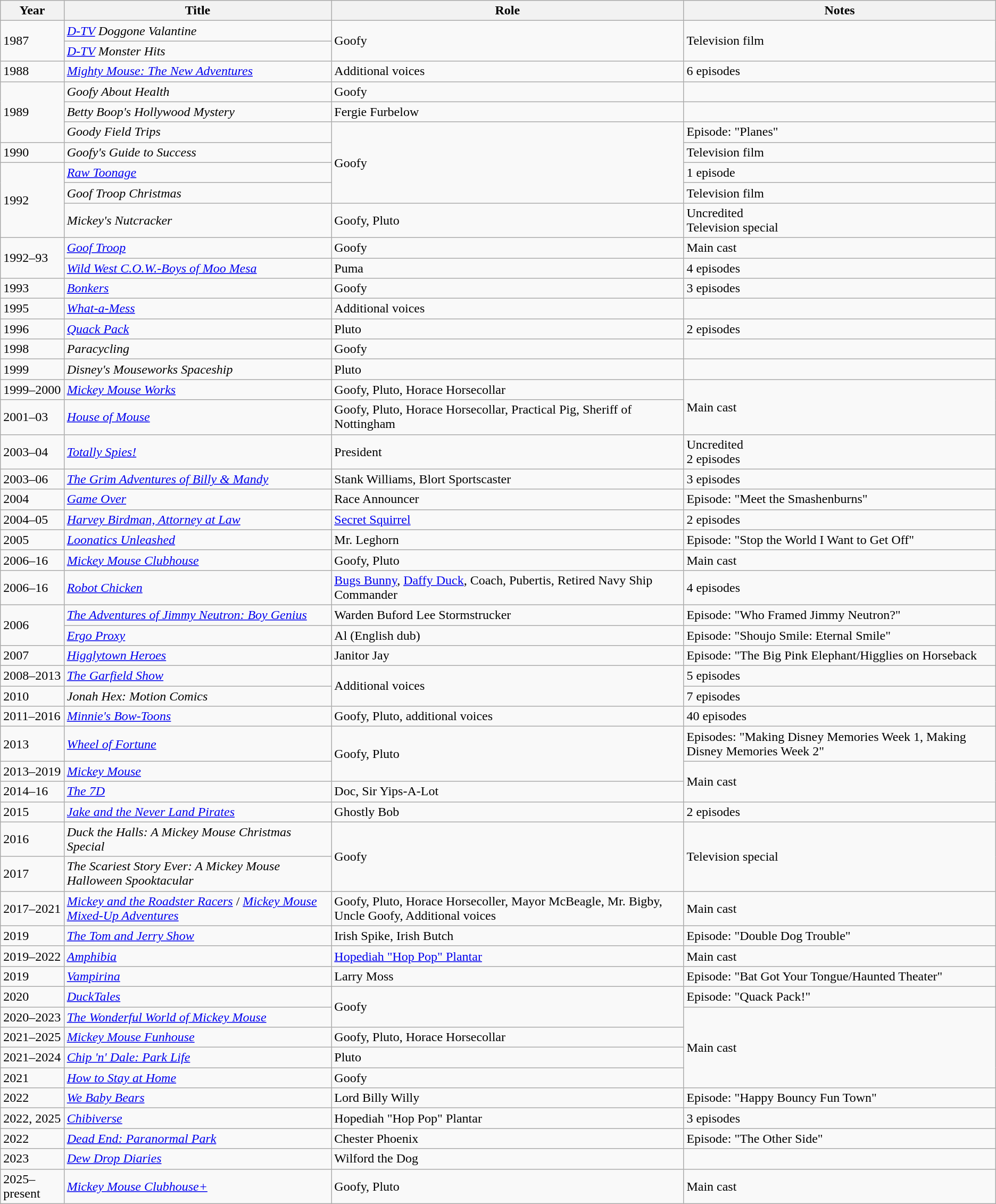<table class = "wikitable sortable">
<tr>
<th>Year</th>
<th>Title</th>
<th>Role</th>
<th class = "unsortable">Notes</th>
</tr>
<tr>
<td rowspan="2">1987</td>
<td><em><a href='#'>D-TV</a> Doggone Valantine</em></td>
<td rowspan="2">Goofy</td>
<td rowspan="2">Television film</td>
</tr>
<tr>
<td><em><a href='#'>D-TV</a> Monster Hits</em></td>
</tr>
<tr>
<td>1988</td>
<td><em><a href='#'>Mighty Mouse: The New Adventures</a></em></td>
<td>Additional voices</td>
<td>6 episodes</td>
</tr>
<tr>
<td rowspan="3">1989</td>
<td><em>Goofy About Health</em></td>
<td>Goofy</td>
<td> </td>
</tr>
<tr>
<td><em>Betty Boop's Hollywood Mystery</em></td>
<td>Fergie Furbelow</td>
<td> </td>
</tr>
<tr>
<td><em>Goody Field Trips</em></td>
<td rowspan="4">Goofy</td>
<td>Episode: "Planes"</td>
</tr>
<tr>
<td>1990</td>
<td><em>Goofy's Guide to Success</em></td>
<td>Television film</td>
</tr>
<tr>
<td rowspan="3">1992</td>
<td><em><a href='#'>Raw Toonage</a></em></td>
<td>1 episode</td>
</tr>
<tr>
<td><em>Goof Troop Christmas</em></td>
<td>Television film</td>
</tr>
<tr>
<td><em>Mickey's Nutcracker</em></td>
<td>Goofy, Pluto</td>
<td>Uncredited<br>Television special</td>
</tr>
<tr>
<td rowspan="2">1992–93</td>
<td><em><a href='#'>Goof Troop</a></em></td>
<td>Goofy</td>
<td>Main cast</td>
</tr>
<tr>
<td><em><a href='#'>Wild West C.O.W.-Boys of Moo Mesa</a></em></td>
<td>Puma</td>
<td>4 episodes</td>
</tr>
<tr>
<td>1993</td>
<td><em><a href='#'>Bonkers</a></em></td>
<td>Goofy</td>
<td>3 episodes</td>
</tr>
<tr>
<td>1995</td>
<td><em><a href='#'>What-a-Mess</a></em></td>
<td>Additional voices</td>
<td> </td>
</tr>
<tr>
<td>1996</td>
<td><em><a href='#'>Quack Pack</a></em></td>
<td>Pluto</td>
<td>2 episodes</td>
</tr>
<tr>
<td>1998</td>
<td><em>Paracycling</em></td>
<td>Goofy</td>
<td> </td>
</tr>
<tr>
<td>1999</td>
<td><em>Disney's Mouseworks Spaceship</em></td>
<td>Pluto</td>
<td> </td>
</tr>
<tr>
<td>1999–2000</td>
<td><em><a href='#'>Mickey Mouse Works</a></em></td>
<td>Goofy, Pluto, Horace Horsecollar</td>
<td rowspan="2">Main cast</td>
</tr>
<tr>
<td>2001–03</td>
<td><em><a href='#'>House of Mouse</a></em></td>
<td>Goofy, Pluto, Horace Horsecollar, Practical Pig, Sheriff of Nottingham</td>
</tr>
<tr>
<td>2003–04</td>
<td><em><a href='#'>Totally Spies!</a></em></td>
<td>President</td>
<td>Uncredited<br>2 episodes</td>
</tr>
<tr>
<td>2003–06</td>
<td><em><a href='#'>The Grim Adventures of Billy & Mandy</a></em></td>
<td>Stank Williams, Blort Sportscaster</td>
<td>3 episodes</td>
</tr>
<tr>
<td>2004</td>
<td><em><a href='#'>Game Over</a></em></td>
<td>Race Announcer</td>
<td>Episode: "Meet the Smashenburns"</td>
</tr>
<tr>
<td>2004–05</td>
<td><em><a href='#'>Harvey Birdman, Attorney at Law</a></em></td>
<td><a href='#'>Secret Squirrel</a></td>
<td>2 episodes</td>
</tr>
<tr>
<td>2005</td>
<td><em><a href='#'>Loonatics Unleashed</a></em></td>
<td>Mr. Leghorn</td>
<td>Episode: "Stop the World I Want to Get Off"</td>
</tr>
<tr>
<td>2006–16</td>
<td><em><a href='#'>Mickey Mouse Clubhouse</a></em></td>
<td>Goofy, Pluto</td>
<td>Main cast</td>
</tr>
<tr>
<td>2006–16</td>
<td><em><a href='#'>Robot Chicken</a></em></td>
<td><a href='#'>Bugs Bunny</a>, <a href='#'>Daffy Duck</a>, Coach, Pubertis, Retired Navy Ship Commander</td>
<td>4 episodes</td>
</tr>
<tr>
<td rowspan="2">2006</td>
<td><em><a href='#'>The Adventures of Jimmy Neutron: Boy Genius</a></em></td>
<td>Warden Buford Lee Stormstrucker</td>
<td>Episode: "Who Framed Jimmy Neutron?"</td>
</tr>
<tr>
<td><em><a href='#'>Ergo Proxy</a></em></td>
<td>Al (English dub)</td>
<td>Episode: "Shoujo Smile: Eternal Smile"</td>
</tr>
<tr>
<td>2007</td>
<td><em><a href='#'>Higglytown Heroes</a></em></td>
<td>Janitor Jay</td>
<td>Episode: "The Big Pink Elephant/Higglies on Horseback</td>
</tr>
<tr>
<td>2008–2013</td>
<td><em><a href='#'>The Garfield Show</a></em></td>
<td rowspan="2">Additional voices</td>
<td>5 episodes</td>
</tr>
<tr>
<td>2010</td>
<td><em>Jonah Hex: Motion Comics</em></td>
<td>7 episodes</td>
</tr>
<tr>
<td>2011–2016</td>
<td><em><a href='#'>Minnie's Bow-Toons</a></em></td>
<td>Goofy, Pluto, additional voices</td>
<td>40 episodes</td>
</tr>
<tr>
<td>2013</td>
<td><em><a href='#'>Wheel of Fortune</a></em></td>
<td rowspan="2">Goofy, Pluto</td>
<td>Episodes: "Making Disney Memories Week 1, Making Disney Memories Week 2"</td>
</tr>
<tr>
<td>2013–2019</td>
<td><em><a href='#'>Mickey Mouse</a></em></td>
<td rowspan="2">Main cast</td>
</tr>
<tr>
<td>2014–16</td>
<td><em><a href='#'>The 7D</a></em></td>
<td>Doc, Sir Yips-A-Lot</td>
</tr>
<tr>
<td>2015</td>
<td><em><a href='#'>Jake and the Never Land Pirates</a></em></td>
<td>Ghostly Bob</td>
<td>2 episodes</td>
</tr>
<tr>
<td>2016</td>
<td><em>Duck the Halls: A Mickey Mouse Christmas Special</em></td>
<td rowspan="2">Goofy</td>
<td rowspan="2">Television special</td>
</tr>
<tr>
<td>2017</td>
<td><em>The Scariest Story Ever: A Mickey Mouse Halloween Spooktacular</em></td>
</tr>
<tr>
<td>2017–2021</td>
<td><em><a href='#'>Mickey and the Roadster Racers</a></em> / <em><a href='#'>Mickey Mouse Mixed-Up Adventures</a></em></td>
<td>Goofy, Pluto, Horace Horsecoller, Mayor McBeagle, Mr. Bigby, Uncle Goofy, Additional voices</td>
<td>Main cast</td>
</tr>
<tr>
<td>2019</td>
<td><em><a href='#'>The Tom and Jerry Show</a></em></td>
<td>Irish Spike, Irish Butch</td>
<td>Episode: "Double Dog Trouble"</td>
</tr>
<tr>
<td>2019–2022</td>
<td><em><a href='#'>Amphibia</a></em></td>
<td><a href='#'>Hopediah "Hop Pop" Plantar</a></td>
<td>Main cast</td>
</tr>
<tr>
<td>2019</td>
<td><em><a href='#'>Vampirina</a></em></td>
<td>Larry Moss</td>
<td>Episode: "Bat Got Your Tongue/Haunted Theater"</td>
</tr>
<tr>
<td>2020</td>
<td><em><a href='#'>DuckTales</a></em></td>
<td rowspan="2">Goofy</td>
<td>Episode: "Quack Pack!"</td>
</tr>
<tr>
<td>2020–2023</td>
<td><em><a href='#'>The Wonderful World of Mickey Mouse</a></em></td>
<td rowspan="4">Main cast</td>
</tr>
<tr>
<td>2021–2025</td>
<td><em><a href='#'>Mickey Mouse Funhouse</a></em></td>
<td>Goofy, Pluto, Horace Horsecollar</td>
</tr>
<tr>
<td>2021–2024</td>
<td><em><a href='#'>Chip 'n' Dale: Park Life</a></em></td>
<td>Pluto</td>
</tr>
<tr>
<td>2021</td>
<td><em><a href='#'>How to Stay at Home</a></em></td>
<td>Goofy</td>
</tr>
<tr>
<td>2022</td>
<td><em><a href='#'>We Baby Bears</a></em></td>
<td>Lord Billy Willy</td>
<td>Episode: "Happy Bouncy Fun Town"</td>
</tr>
<tr>
<td>2022, 2025</td>
<td><em><a href='#'>Chibiverse</a></em></td>
<td>Hopediah "Hop Pop" Plantar</td>
<td>3 episodes</td>
</tr>
<tr>
<td>2022</td>
<td><em><a href='#'>Dead End: Paranormal Park</a></em></td>
<td>Chester Phoenix</td>
<td>Episode: "The Other Side"</td>
</tr>
<tr>
<td>2023</td>
<td><em><a href='#'>Dew Drop Diaries</a></em></td>
<td>Wilford the Dog</td>
<td></td>
</tr>
<tr>
<td>2025–present</td>
<td><em><a href='#'>Mickey Mouse Clubhouse+</a></em></td>
<td>Goofy, Pluto</td>
<td>Main cast</td>
</tr>
</table>
